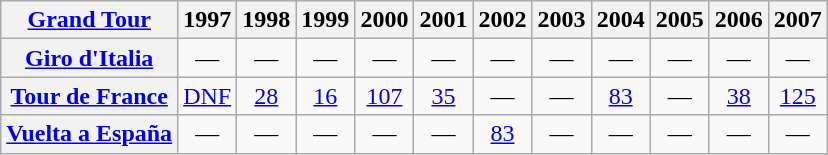<table class="wikitable plainrowheaders">
<tr>
<th scope="col"><a href='#'>Grand Tour</a></th>
<th scope="col">1997</th>
<th scope="col">1998</th>
<th scope="col">1999</th>
<th scope="col">2000</th>
<th scope="col">2001</th>
<th scope="col">2002</th>
<th scope="col">2003</th>
<th scope="col">2004</th>
<th scope="col">2005</th>
<th scope="col">2006</th>
<th scope="col">2007</th>
</tr>
<tr style="text-align:center;">
<th scope="row"> <a href='#'>Giro d'Italia</a></th>
<td>—</td>
<td>—</td>
<td>—</td>
<td>—</td>
<td>—</td>
<td>—</td>
<td>—</td>
<td>—</td>
<td>—</td>
<td>—</td>
<td>—</td>
</tr>
<tr style="text-align:center;">
<th scope="row"> <a href='#'>Tour de France</a></th>
<td style="text-align:center;"><a href='#'>DNF</a></td>
<td style="text-align:center;"><a href='#'>28</a></td>
<td style="text-align:center;"><a href='#'>16</a></td>
<td style="text-align:center;"><a href='#'>107</a></td>
<td style="text-align:center;"><a href='#'>35</a></td>
<td>—</td>
<td>—</td>
<td style="text-align:center;"><a href='#'>83</a></td>
<td>—</td>
<td style="text-align:center;"><a href='#'>38</a></td>
<td style="text-align:center;"><a href='#'>125</a></td>
</tr>
<tr style="text-align:center;">
<th scope="row"> <a href='#'>Vuelta a España</a></th>
<td>—</td>
<td>—</td>
<td>—</td>
<td>—</td>
<td>—</td>
<td style="text-align:center;"><a href='#'>83</a></td>
<td>—</td>
<td>—</td>
<td>—</td>
<td>—</td>
<td>—</td>
</tr>
</table>
